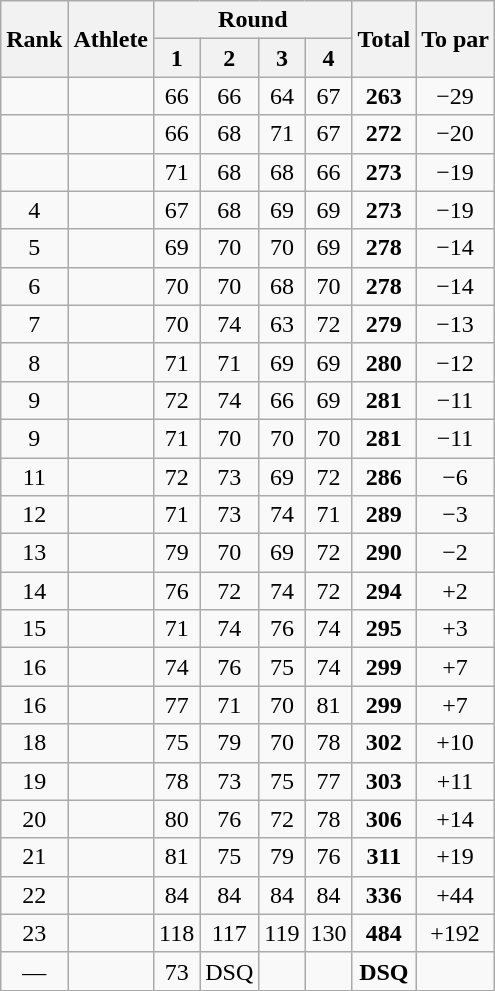<table class=wikitable style="text-align:center">
<tr>
<th rowspan="2">Rank</th>
<th rowspan="2">Athlete</th>
<th colspan="4">Round</th>
<th rowspan="2">Total</th>
<th rowspan="2">To par</th>
</tr>
<tr>
<th>1</th>
<th>2</th>
<th>3</th>
<th>4</th>
</tr>
<tr>
<td></td>
<td align=left></td>
<td>66</td>
<td>66</td>
<td>64</td>
<td>67</td>
<td><strong>263</strong></td>
<td>−29</td>
</tr>
<tr>
<td></td>
<td align=left></td>
<td>66</td>
<td>68</td>
<td>71</td>
<td>67</td>
<td><strong>272</strong></td>
<td>−20</td>
</tr>
<tr>
<td></td>
<td align=left></td>
<td>71</td>
<td>68</td>
<td>68</td>
<td>66</td>
<td><strong>273</strong></td>
<td>−19</td>
</tr>
<tr>
<td>4</td>
<td align=left></td>
<td>67</td>
<td>68</td>
<td>69</td>
<td>69</td>
<td><strong>273</strong></td>
<td>−19</td>
</tr>
<tr>
<td>5</td>
<td align=left></td>
<td>69</td>
<td>70</td>
<td>70</td>
<td>69</td>
<td><strong>278</strong></td>
<td>−14</td>
</tr>
<tr>
<td>6</td>
<td align=left></td>
<td>70</td>
<td>70</td>
<td>68</td>
<td>70</td>
<td><strong>278</strong></td>
<td>−14</td>
</tr>
<tr>
<td>7</td>
<td align=left></td>
<td>70</td>
<td>74</td>
<td>63</td>
<td>72</td>
<td><strong>279</strong></td>
<td>−13</td>
</tr>
<tr>
<td>8</td>
<td align=left></td>
<td>71</td>
<td>71</td>
<td>69</td>
<td>69</td>
<td><strong>280</strong></td>
<td>−12</td>
</tr>
<tr>
<td>9</td>
<td align=left></td>
<td>72</td>
<td>74</td>
<td>66</td>
<td>69</td>
<td><strong>281</strong></td>
<td>−11</td>
</tr>
<tr>
<td>9</td>
<td align=left></td>
<td>71</td>
<td>70</td>
<td>70</td>
<td>70</td>
<td><strong>281</strong></td>
<td>−11</td>
</tr>
<tr>
<td>11</td>
<td align=left></td>
<td>72</td>
<td>73</td>
<td>69</td>
<td>72</td>
<td><strong>286</strong></td>
<td>−6</td>
</tr>
<tr>
<td>12</td>
<td align=left></td>
<td>71</td>
<td>73</td>
<td>74</td>
<td>71</td>
<td><strong>289</strong></td>
<td>−3</td>
</tr>
<tr>
<td>13</td>
<td align=left></td>
<td>79</td>
<td>70</td>
<td>69</td>
<td>72</td>
<td><strong>290</strong></td>
<td>−2</td>
</tr>
<tr>
<td>14</td>
<td align=left></td>
<td>76</td>
<td>72</td>
<td>74</td>
<td>72</td>
<td><strong>294</strong></td>
<td>+2</td>
</tr>
<tr>
<td>15</td>
<td align=left></td>
<td>71</td>
<td>74</td>
<td>76</td>
<td>74</td>
<td><strong>295</strong></td>
<td>+3</td>
</tr>
<tr>
<td>16</td>
<td align=left></td>
<td>74</td>
<td>76</td>
<td>75</td>
<td>74</td>
<td><strong>299</strong></td>
<td>+7</td>
</tr>
<tr>
<td>16</td>
<td align=left></td>
<td>77</td>
<td>71</td>
<td>70</td>
<td>81</td>
<td><strong>299</strong></td>
<td>+7</td>
</tr>
<tr>
<td>18</td>
<td align=left></td>
<td>75</td>
<td>79</td>
<td>70</td>
<td>78</td>
<td><strong>302</strong></td>
<td>+10</td>
</tr>
<tr>
<td>19</td>
<td align=left></td>
<td>78</td>
<td>73</td>
<td>75</td>
<td>77</td>
<td><strong>303</strong></td>
<td>+11</td>
</tr>
<tr>
<td>20</td>
<td align=left></td>
<td>80</td>
<td>76</td>
<td>72</td>
<td>78</td>
<td><strong>306</strong></td>
<td>+14</td>
</tr>
<tr>
<td>21</td>
<td align=left></td>
<td>81</td>
<td>75</td>
<td>79</td>
<td>76</td>
<td><strong>311</strong></td>
<td>+19</td>
</tr>
<tr>
<td>22</td>
<td align=left></td>
<td>84</td>
<td>84</td>
<td>84</td>
<td>84</td>
<td><strong>336</strong></td>
<td>+44</td>
</tr>
<tr>
<td>23</td>
<td align=left></td>
<td>118</td>
<td>117</td>
<td>119</td>
<td>130</td>
<td><strong>484</strong></td>
<td>+192</td>
</tr>
<tr>
<td>—</td>
<td align=left></td>
<td>73</td>
<td>DSQ</td>
<td></td>
<td></td>
<td><strong>DSQ</strong></td>
<td></td>
</tr>
</table>
